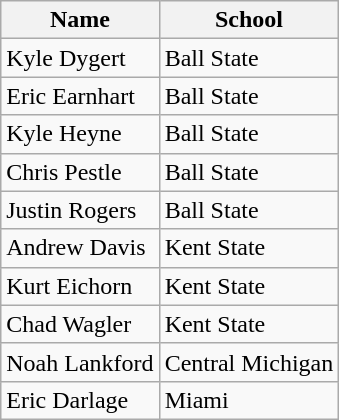<table class=wikitable>
<tr>
<th>Name</th>
<th>School</th>
</tr>
<tr>
<td>Kyle Dygert</td>
<td>Ball State</td>
</tr>
<tr>
<td>Eric Earnhart</td>
<td>Ball State</td>
</tr>
<tr>
<td>Kyle Heyne</td>
<td>Ball State</td>
</tr>
<tr>
<td>Chris Pestle</td>
<td>Ball State</td>
</tr>
<tr>
<td>Justin Rogers</td>
<td>Ball State</td>
</tr>
<tr>
<td>Andrew Davis</td>
<td>Kent State</td>
</tr>
<tr>
<td>Kurt Eichorn</td>
<td>Kent State</td>
</tr>
<tr>
<td>Chad Wagler</td>
<td>Kent State</td>
</tr>
<tr>
<td>Noah Lankford</td>
<td>Central Michigan</td>
</tr>
<tr>
<td>Eric Darlage</td>
<td>Miami</td>
</tr>
</table>
